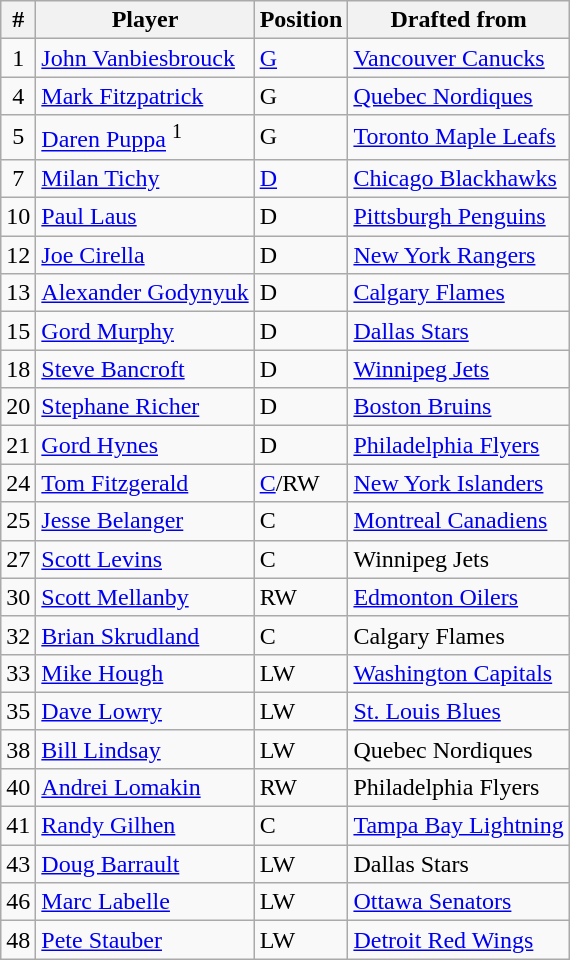<table class="wikitable">
<tr>
<th bgcolor="#DDDDFF">#</th>
<th bgcolor="#DDDDFF">Player</th>
<th bgcolor="#DDDDFF">Position</th>
<th bgcolor="#DDDDFF">Drafted from</th>
</tr>
<tr>
<td style="text-align:center;">1</td>
<td><a href='#'>John Vanbiesbrouck</a></td>
<td><a href='#'>G</a></td>
<td><a href='#'>Vancouver Canucks</a></td>
</tr>
<tr>
<td style="text-align:center;">4</td>
<td><a href='#'>Mark Fitzpatrick</a></td>
<td>G</td>
<td><a href='#'>Quebec Nordiques</a></td>
</tr>
<tr>
<td style="text-align:center;">5</td>
<td><a href='#'>Daren Puppa</a> <sup>1</sup></td>
<td>G</td>
<td><a href='#'>Toronto Maple Leafs</a></td>
</tr>
<tr>
<td style="text-align:center;">7</td>
<td><a href='#'>Milan Tichy</a></td>
<td><a href='#'>D</a></td>
<td><a href='#'>Chicago Blackhawks</a></td>
</tr>
<tr>
<td style="text-align:center;">10</td>
<td><a href='#'>Paul Laus</a></td>
<td>D</td>
<td><a href='#'>Pittsburgh Penguins</a></td>
</tr>
<tr>
<td style="text-align:center;">12</td>
<td><a href='#'>Joe Cirella</a></td>
<td>D</td>
<td><a href='#'>New York Rangers</a></td>
</tr>
<tr>
<td style="text-align:center;">13</td>
<td><a href='#'>Alexander Godynyuk</a></td>
<td>D</td>
<td><a href='#'>Calgary Flames</a></td>
</tr>
<tr>
<td style="text-align:center;">15</td>
<td><a href='#'>Gord Murphy</a></td>
<td>D</td>
<td><a href='#'>Dallas Stars</a></td>
</tr>
<tr>
<td style="text-align:center;">18</td>
<td><a href='#'>Steve Bancroft</a></td>
<td>D</td>
<td><a href='#'>Winnipeg Jets</a></td>
</tr>
<tr>
<td style="text-align:center;">20</td>
<td><a href='#'>Stephane Richer</a></td>
<td>D</td>
<td><a href='#'>Boston Bruins</a></td>
</tr>
<tr>
<td style="text-align:center;">21</td>
<td><a href='#'>Gord Hynes</a></td>
<td>D</td>
<td><a href='#'>Philadelphia Flyers</a></td>
</tr>
<tr>
<td style="text-align:center;">24</td>
<td><a href='#'>Tom Fitzgerald</a></td>
<td><a href='#'>C</a>/RW</td>
<td><a href='#'>New York Islanders</a></td>
</tr>
<tr>
<td style="text-align:center;">25</td>
<td><a href='#'>Jesse Belanger</a></td>
<td>C</td>
<td><a href='#'>Montreal Canadiens</a></td>
</tr>
<tr>
<td style="text-align:center;">27</td>
<td><a href='#'>Scott Levins</a></td>
<td>C</td>
<td>Winnipeg Jets</td>
</tr>
<tr>
<td style="text-align:center;">30</td>
<td><a href='#'>Scott Mellanby</a></td>
<td>RW</td>
<td><a href='#'>Edmonton Oilers</a></td>
</tr>
<tr>
<td style="text-align:center;">32</td>
<td><a href='#'>Brian Skrudland</a></td>
<td>C</td>
<td>Calgary Flames</td>
</tr>
<tr>
<td style="text-align:center;">33</td>
<td><a href='#'>Mike Hough</a></td>
<td>LW</td>
<td><a href='#'>Washington Capitals</a></td>
</tr>
<tr>
<td style="text-align:center;">35</td>
<td><a href='#'>Dave Lowry</a></td>
<td>LW</td>
<td><a href='#'>St. Louis Blues</a></td>
</tr>
<tr>
<td style="text-align:center;">38</td>
<td><a href='#'>Bill Lindsay</a></td>
<td>LW</td>
<td>Quebec Nordiques</td>
</tr>
<tr>
<td style="text-align:center;">40</td>
<td><a href='#'>Andrei Lomakin</a></td>
<td>RW</td>
<td>Philadelphia Flyers</td>
</tr>
<tr>
<td style="text-align:center;">41</td>
<td><a href='#'>Randy Gilhen</a></td>
<td>C</td>
<td><a href='#'>Tampa Bay Lightning</a></td>
</tr>
<tr>
<td style="text-align:center;">43</td>
<td><a href='#'>Doug Barrault</a></td>
<td>LW</td>
<td>Dallas Stars</td>
</tr>
<tr>
<td style="text-align:center;">46</td>
<td><a href='#'>Marc Labelle</a></td>
<td>LW</td>
<td><a href='#'>Ottawa Senators</a></td>
</tr>
<tr>
<td style="text-align:center;">48</td>
<td><a href='#'>Pete Stauber</a></td>
<td>LW</td>
<td><a href='#'>Detroit Red Wings</a></td>
</tr>
</table>
